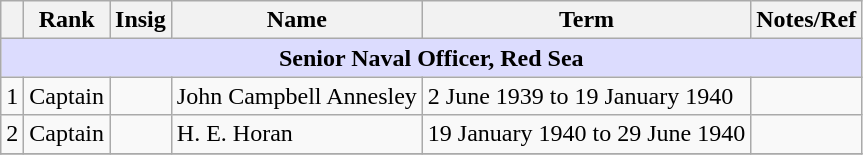<table class="wikitable">
<tr>
<th></th>
<th>Rank</th>
<th>Insig</th>
<th>Name</th>
<th>Term</th>
<th>Notes/Ref</th>
</tr>
<tr>
<td colspan="6" align="center" style="background:#dcdcfe;"><strong>Senior Naval Officer, Red Sea</strong></td>
</tr>
<tr>
<td>1</td>
<td>Captain</td>
<td></td>
<td>John Campbell Annesley</td>
<td>2 June 1939 to 19 January 1940</td>
<td></td>
</tr>
<tr>
<td>2</td>
<td>Captain</td>
<td></td>
<td>H. E. Horan</td>
<td>19 January 1940 to 29 June 1940</td>
<td></td>
</tr>
<tr>
</tr>
</table>
